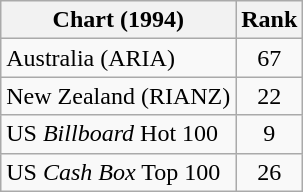<table class="wikitable sortable">
<tr>
<th>Chart (1994)</th>
<th>Rank</th>
</tr>
<tr>
<td>Australia (ARIA)</td>
<td align="center">67</td>
</tr>
<tr>
<td>New Zealand (RIANZ)</td>
<td align="center">22</td>
</tr>
<tr>
<td>US <em>Billboard</em> Hot 100</td>
<td align="center">9</td>
</tr>
<tr>
<td>US <em>Cash Box</em> Top 100</td>
<td align="center">26</td>
</tr>
</table>
